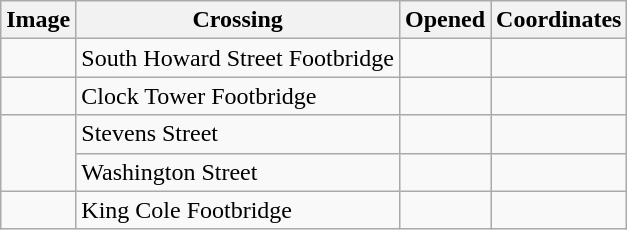<table class="wikitable">
<tr>
<th>Image</th>
<th>Crossing</th>
<th>Opened</th>
<th>Coordinates</th>
</tr>
<tr>
<td></td>
<td>South Howard Street Footbridge</td>
<td></td>
<td></td>
</tr>
<tr>
<td></td>
<td>Clock Tower Footbridge</td>
<td></td>
<td></td>
</tr>
<tr>
<td rowspan="2"></td>
<td>Stevens Street</td>
<td></td>
<td></td>
</tr>
<tr>
<td>Washington Street</td>
<td></td>
<td></td>
</tr>
<tr>
<td></td>
<td>King Cole Footbridge</td>
<td></td>
<td></td>
</tr>
</table>
